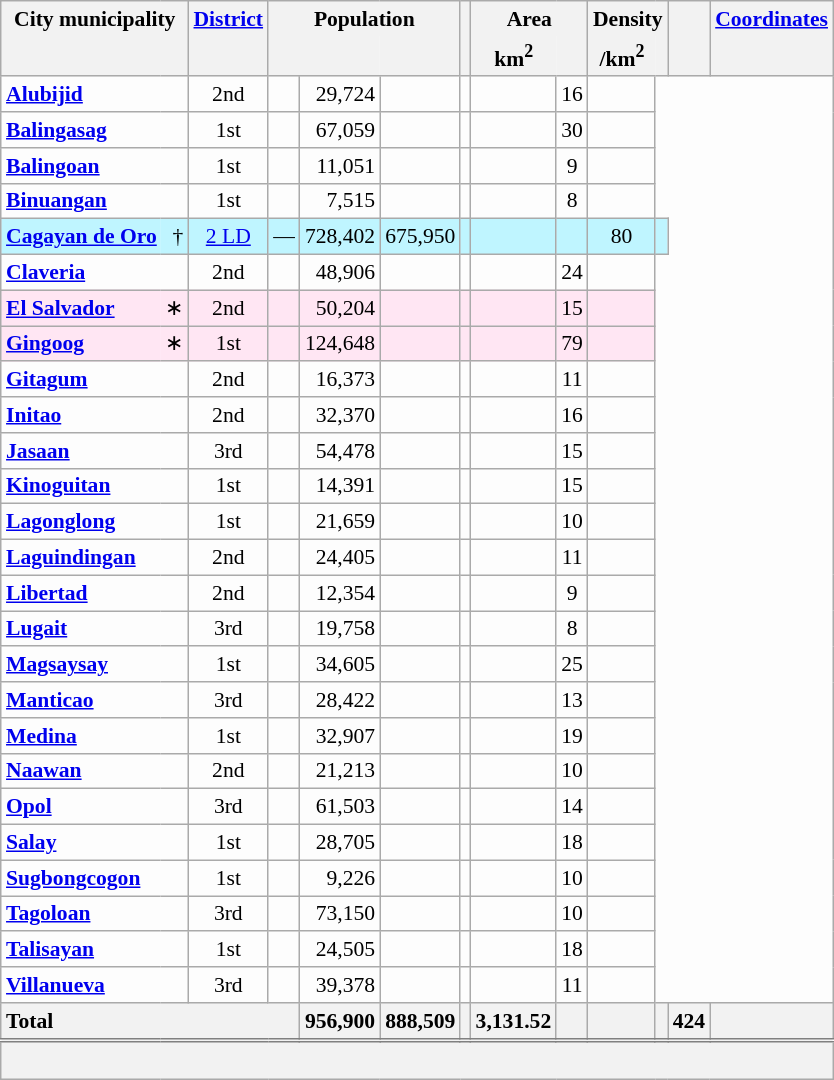<table class="wikitable sortable" style="margin:auto; table-layout:fixed; text-align:right; background:#fdfdfd; font-size:90%;">
<tr>
<th scope="col" style="border-bottom:none;" class="unsortable" colspan=2>City  municipality</th>
<th scope="col" style="border-bottom:none;" class="unsortable"><a href='#'>District</a></th>
<th scope="col" style="border-bottom:none;" class="unsortable" colspan=3>Population</th>
<th scope="col" style="border-bottom:none;" class="unsortable"></th>
<th scope="col" style="border-bottom:none;" class="unsortable" colspan=2>Area</th>
<th scope="col" style="border-bottom:none;" class="unsortable" colspan=2>Density</th>
<th scope="col" style="border-bottom:none;" class="unsortable"></th>
<th scope="col" style="border-bottom:none;" class="unsortable"><a href='#'>Coordinates</a></th>
</tr>
<tr>
<th scope="col" style="border-top:none;" colspan=2></th>
<th scope="col" style="border-top:none;"></th>
<th scope="col" style="border-style:hidden hidden solid solid;" colspan=2></th>
<th scope="col" style="border-style:hidden solid solid hidden;"></th>
<th scope="col" style="border-top:none;"></th>
<th scope="col" style="border-style:hidden hidden solid solid;">km<sup>2</sup></th>
<th scope="col" style="border-style:hidden solid solid hidden;" class="unsortable"></th>
<th scope="col" style="border-style:hidden hidden solid solid;">/km<sup>2</sup></th>
<th scope="col" style="border-style:hidden solid solid hidden;" class="unsortable"></th>
<th scope="col" style="border-top:none;"></th>
<th scope="col" style="border-top:none;"></th>
</tr>
<tr>
<th scope="row" style="text-align:left; background:initial;" colspan="2"><a href='#'>Alubijid</a></th>
<td style="text-align:center;">2nd</td>
<td></td>
<td>29,724</td>
<td></td>
<td></td>
<td></td>
<td style="text-align:center;">16</td>
<td style="text-align:center;"></td>
</tr>
<tr>
<th scope="row" style="text-align:left; background:initial;" colspan="2"><a href='#'>Balingasag</a></th>
<td style="text-align:center;">1st</td>
<td></td>
<td>67,059</td>
<td></td>
<td></td>
<td></td>
<td style="text-align:center;">30</td>
<td style="text-align:center;"></td>
</tr>
<tr>
<th scope="row" style="text-align:left; background:initial;" colspan="2"><a href='#'>Balingoan</a></th>
<td style="text-align:center;">1st</td>
<td></td>
<td>11,051</td>
<td></td>
<td></td>
<td></td>
<td style="text-align:center;">9</td>
<td style="text-align:center;"></td>
</tr>
<tr>
<th scope="row" style="text-align:left; background:initial;" colspan="2"><a href='#'>Binuangan</a></th>
<td style="text-align:center;">1st</td>
<td></td>
<td>7,515</td>
<td></td>
<td></td>
<td></td>
<td style="text-align:center;">8</td>
<td style="text-align:center;"></td>
</tr>
<tr style="background:#bff5ff;">
<th scope="row" style="text-align:left; background:#bff5ff; border-right:0;"><a href='#'>Cagayan de Oro</a></th>
<td style="text-align:right;border-left:0;">†</td>
<td style="text-align:center;"><a href='#'>2 LD</a></td>
<td>—</td>
<td>728,402</td>
<td>675,950</td>
<td></td>
<td></td>
<td></td>
<td style="text-align:center;">80</td>
<td style="text-align:center;"></td>
</tr>
<tr>
<th scope="row" style="text-align:left; background:initial;" colspan="2"><a href='#'>Claveria</a></th>
<td style="text-align:center;">2nd</td>
<td></td>
<td>48,906</td>
<td></td>
<td></td>
<td></td>
<td style="text-align:center;">24</td>
<td style="text-align:center;"></td>
</tr>
<tr style="background:#ffe6f3;">
<th scope="row" style="text-align:left; background:#ffe6f3; border-right:0;"><a href='#'>El Salvador</a></th>
<td style="text-align:right;border-left:0;">∗</td>
<td style="text-align:center;">2nd</td>
<td></td>
<td>50,204</td>
<td></td>
<td></td>
<td></td>
<td style="text-align:center;">15</td>
<td style="text-align:center;"></td>
</tr>
<tr style="background:#ffe6f3;">
<th scope="row" style="text-align:left; background:#ffe6f3; border-right:0;"><a href='#'>Gingoog</a></th>
<td style="text-align:right;border-left:0;">∗</td>
<td style="text-align:center;">1st</td>
<td></td>
<td>124,648</td>
<td></td>
<td></td>
<td></td>
<td style="text-align:center;">79</td>
<td style="text-align:center;"></td>
</tr>
<tr>
<th scope="row" style="text-align:left; background:initial;" colspan="2"><a href='#'>Gitagum</a></th>
<td style="text-align:center;">2nd</td>
<td></td>
<td>16,373</td>
<td></td>
<td></td>
<td></td>
<td style="text-align:center;">11</td>
<td style="text-align:center;"></td>
</tr>
<tr>
<th scope="row" style="text-align:left; background:initial;" colspan="2"><a href='#'>Initao</a></th>
<td style="text-align:center;">2nd</td>
<td></td>
<td>32,370</td>
<td></td>
<td></td>
<td></td>
<td style="text-align:center;">16</td>
<td style="text-align:center;"></td>
</tr>
<tr>
<th scope="row" style="text-align:left; background:initial;" colspan="2"><a href='#'>Jasaan</a></th>
<td style="text-align:center;">3rd</td>
<td></td>
<td>54,478</td>
<td></td>
<td></td>
<td></td>
<td style="text-align:center;">15</td>
<td style="text-align:center;"></td>
</tr>
<tr>
<th scope="row" style="text-align:left; background:initial;" colspan="2"><a href='#'>Kinoguitan</a></th>
<td style="text-align:center;">1st</td>
<td></td>
<td>14,391</td>
<td></td>
<td></td>
<td></td>
<td style="text-align:center;">15</td>
<td style="text-align:center;"></td>
</tr>
<tr>
<th scope="row" style="text-align:left; background:initial;" colspan="2"><a href='#'>Lagonglong</a></th>
<td style="text-align:center;">1st</td>
<td></td>
<td>21,659</td>
<td></td>
<td></td>
<td></td>
<td style="text-align:center;">10</td>
<td style="text-align:center;"></td>
</tr>
<tr>
<th scope="row" style="text-align:left; background:initial;" colspan="2"><a href='#'>Laguindingan</a></th>
<td style="text-align:center;">2nd</td>
<td></td>
<td>24,405</td>
<td></td>
<td></td>
<td></td>
<td style="text-align:center;">11</td>
<td style="text-align:center;"></td>
</tr>
<tr>
<th scope="row" style="text-align:left; background:initial;" colspan="2"><a href='#'>Libertad</a></th>
<td style="text-align:center;">2nd</td>
<td></td>
<td>12,354</td>
<td></td>
<td></td>
<td></td>
<td style="text-align:center;">9</td>
<td style="text-align:center;"></td>
</tr>
<tr>
<th scope="row" style="text-align:left; background:initial;" colspan="2"><a href='#'>Lugait</a></th>
<td style="text-align:center;">3rd</td>
<td></td>
<td>19,758</td>
<td></td>
<td></td>
<td></td>
<td style="text-align:center;">8</td>
<td style="text-align:center;"></td>
</tr>
<tr>
<th scope="row" style="text-align:left; background:initial;" colspan="2"><a href='#'>Magsaysay</a></th>
<td style="text-align:center;">1st</td>
<td></td>
<td>34,605</td>
<td></td>
<td></td>
<td></td>
<td style="text-align:center;">25</td>
<td style="text-align:center;"></td>
</tr>
<tr>
<th scope="row" style="text-align:left; background:initial;" colspan="2"><a href='#'>Manticao</a></th>
<td style="text-align:center;">3rd</td>
<td></td>
<td>28,422</td>
<td></td>
<td></td>
<td></td>
<td style="text-align:center;">13</td>
<td style="text-align:center;"></td>
</tr>
<tr>
<th scope="row" style="text-align:left; background:initial;" colspan="2"><a href='#'>Medina</a></th>
<td style="text-align:center;">1st</td>
<td></td>
<td>32,907</td>
<td></td>
<td></td>
<td></td>
<td style="text-align:center;">19</td>
<td style="text-align:center;"></td>
</tr>
<tr>
<th scope="row" style="text-align:left; background:initial;" colspan="2"><a href='#'>Naawan</a></th>
<td style="text-align:center;">2nd</td>
<td></td>
<td>21,213</td>
<td></td>
<td></td>
<td></td>
<td style="text-align:center;">10</td>
<td style="text-align:center;"></td>
</tr>
<tr>
<th scope="row" style="text-align:left; background:initial;" colspan="2"><a href='#'>Opol</a></th>
<td style="text-align:center;">3rd</td>
<td></td>
<td>61,503</td>
<td></td>
<td></td>
<td></td>
<td style="text-align:center;">14</td>
<td style="text-align:center;"></td>
</tr>
<tr>
<th scope="row" style="text-align:left; background:initial;" colspan="2"><a href='#'>Salay</a></th>
<td style="text-align:center;">1st</td>
<td></td>
<td>28,705</td>
<td></td>
<td></td>
<td></td>
<td style="text-align:center;">18</td>
<td style="text-align:center;"></td>
</tr>
<tr>
<th scope="row" style="text-align:left; background:initial;" colspan="2"><a href='#'>Sugbongcogon</a></th>
<td style="text-align:center;">1st</td>
<td></td>
<td>9,226</td>
<td></td>
<td></td>
<td></td>
<td style="text-align:center;">10</td>
<td style="text-align:center;"></td>
</tr>
<tr>
<th scope="row" style="text-align:left; background:initial;" colspan="2"><a href='#'>Tagoloan</a></th>
<td style="text-align:center;">3rd</td>
<td></td>
<td>73,150</td>
<td></td>
<td></td>
<td></td>
<td style="text-align:center;">10</td>
<td style="text-align:center;"></td>
</tr>
<tr>
<th scope="row" style="text-align:left; background:initial;" colspan="2"><a href='#'>Talisayan</a></th>
<td style="text-align:center;">1st</td>
<td></td>
<td>24,505</td>
<td></td>
<td></td>
<td></td>
<td style="text-align:center;">18</td>
<td style="text-align:center;"></td>
</tr>
<tr>
<th scope="row" style="text-align:left; background:initial;" colspan="2"><a href='#'>Villanueva</a></th>
<td style="text-align:center;">3rd</td>
<td></td>
<td>39,378</td>
<td></td>
<td></td>
<td></td>
<td style="text-align:center;">11</td>
<td style="text-align:center;"></td>
</tr>
<tr class="sortbottom">
<th scope="row" colspan=4 style="text-align:left;">Total</th>
<th scope="col" style="text-align:right;">956,900</th>
<th scope="col" style="text-align:right;">888,509</th>
<th scope="col" style="text-align:right;"></th>
<th scope="col" style="text-align:right;">3,131.52</th>
<th scope="col"></th>
<th scope="col" style="text-align:right;"></th>
<th scope="col" style="text-align:right;"></th>
<th scope="col">424</th>
<th scope="col" style="font-style:italic;"></th>
</tr>
<tr class="sortbottom" style="background:#f2f2f2; border-top:double gray; line-height:1.3em;">
<td colspan="13"><br></td>
</tr>
</table>
